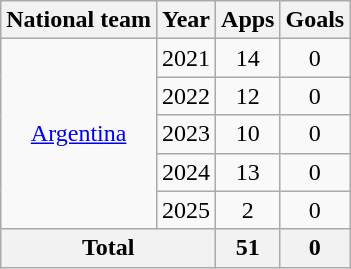<table class="wikitable" style="text-align: center;">
<tr>
<th>National team</th>
<th>Year</th>
<th>Apps</th>
<th>Goals</th>
</tr>
<tr>
<td rowspan="5"><a href='#'>Argentina</a></td>
<td>2021</td>
<td>14</td>
<td>0</td>
</tr>
<tr>
<td>2022</td>
<td>12</td>
<td>0</td>
</tr>
<tr>
<td>2023</td>
<td>10</td>
<td>0</td>
</tr>
<tr>
<td>2024</td>
<td>13</td>
<td>0</td>
</tr>
<tr>
<td>2025</td>
<td>2</td>
<td>0</td>
</tr>
<tr>
<th colspan="2">Total</th>
<th>51</th>
<th>0</th>
</tr>
</table>
